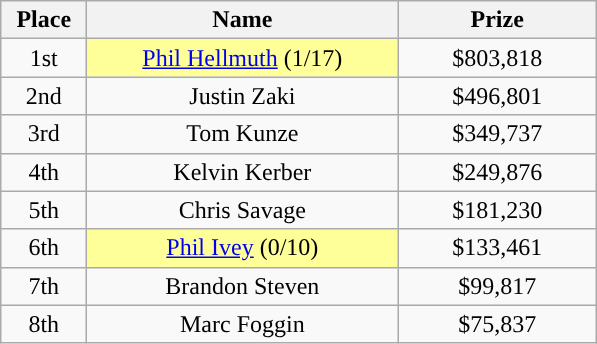<table class="wikitable">
<tr>
<th width="50">Place</th>
<th width="200">Name</th>
<th width="125">Prize</th>
</tr>
<tr>
<td align = "center">1st</td>
<td align="center" style="background-color:#FFFF99;"> <a href='#'>Phil Hellmuth</a> (1/17)</td>
<td align = "center">$803,818</td>
</tr>
<tr>
<td align = "center">2nd</td>
<td align = "center"> Justin Zaki</td>
<td align = "center">$496,801</td>
</tr>
<tr>
<td align = "center">3rd</td>
<td align = "center"> Tom Kunze</td>
<td align = "center">$349,737</td>
</tr>
<tr>
<td align = "center">4th</td>
<td align = "center"> Kelvin Kerber</td>
<td align = "center">$249,876</td>
</tr>
<tr>
<td align = "center">5th</td>
<td align = "center"> Chris Savage</td>
<td align = "center">$181,230</td>
</tr>
<tr>
<td align = "center">6th</td>
<td align="center" style="background-color:#FFFF99;"> <a href='#'>Phil Ivey</a> (0/10)</td>
<td align = "center">$133,461</td>
</tr>
<tr>
<td align = "center">7th</td>
<td align = "center"> Brandon Steven</td>
<td align = "center">$99,817</td>
</tr>
<tr>
<td align = "center">8th</td>
<td align = "center"> Marc Foggin</td>
<td align = "center">$75,837</td>
</tr>
</table>
